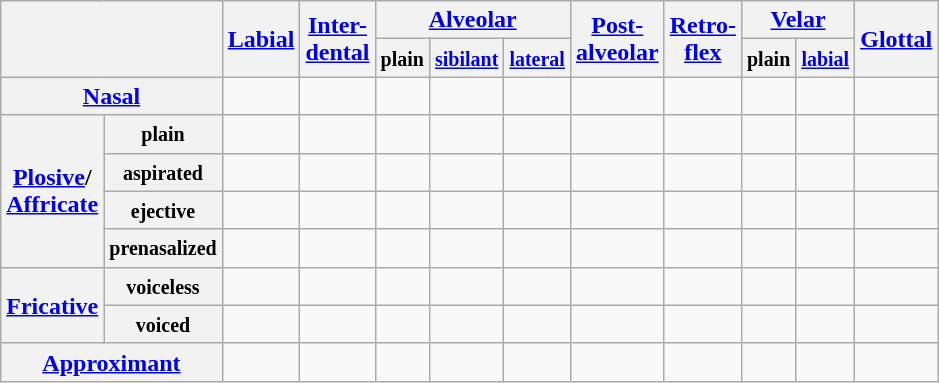<table class="wikitable" style="text-align:center">
<tr>
<th colspan="2" rowspan="2"></th>
<th rowspan="2"><a href='#'>Labial</a></th>
<th rowspan="2"><a href='#'>Inter-<br>dental</a></th>
<th colspan="3"><a href='#'>Alveolar</a></th>
<th rowspan="2"><a href='#'>Post-<br>alveolar</a></th>
<th rowspan="2"><a href='#'>Retro-<br>flex</a></th>
<th colspan="2"><a href='#'>Velar</a></th>
<th rowspan="2"><a href='#'>Glottal</a></th>
</tr>
<tr>
<th><small>plain</small></th>
<th><small><a href='#'>sibilant</a></small></th>
<th><small><a href='#'>lateral</a></small></th>
<th><small>plain</small></th>
<th><small><a href='#'>labial</a></small></th>
</tr>
<tr>
<th colspan="2"><a href='#'>Nasal</a></th>
<td> </td>
<td></td>
<td> </td>
<td></td>
<td></td>
<td></td>
<td></td>
<td></td>
<td></td>
<td></td>
</tr>
<tr>
<th rowspan="4"><a href='#'>Plosive</a>/<br><a href='#'>Affricate</a></th>
<th><small>plain</small></th>
<td></td>
<td> </td>
<td> </td>
<td> </td>
<td> </td>
<td> </td>
<td></td>
<td> </td>
<td> </td>
<td> </td>
</tr>
<tr>
<th><small>aspirated</small></th>
<td></td>
<td> </td>
<td> </td>
<td> </td>
<td> </td>
<td> </td>
<td></td>
<td> </td>
<td> </td>
<td></td>
</tr>
<tr>
<th><small>ejective</small></th>
<td></td>
<td> </td>
<td> </td>
<td> </td>
<td> </td>
<td> </td>
<td></td>
<td> </td>
<td> </td>
<td></td>
</tr>
<tr>
<th><small>prenasalized</small></th>
<td> </td>
<td></td>
<td> </td>
<td></td>
<td></td>
<td> </td>
<td></td>
<td></td>
<td></td>
<td></td>
</tr>
<tr>
<th rowspan="2"><a href='#'>Fricative</a></th>
<th><small>voiceless</small></th>
<td></td>
<td> </td>
<td></td>
<td> </td>
<td> </td>
<td> </td>
<td></td>
<td> </td>
<td> </td>
<td> </td>
</tr>
<tr>
<th><small>voiced</small></th>
<td></td>
<td> </td>
<td></td>
<td> </td>
<td> </td>
<td> </td>
<td></td>
<td> </td>
<td> </td>
<td></td>
</tr>
<tr>
<th colspan="2"><a href='#'>Approximant</a></th>
<td></td>
<td></td>
<td></td>
<td></td>
<td></td>
<td> </td>
<td> </td>
<td></td>
<td> </td>
<td></td>
</tr>
</table>
